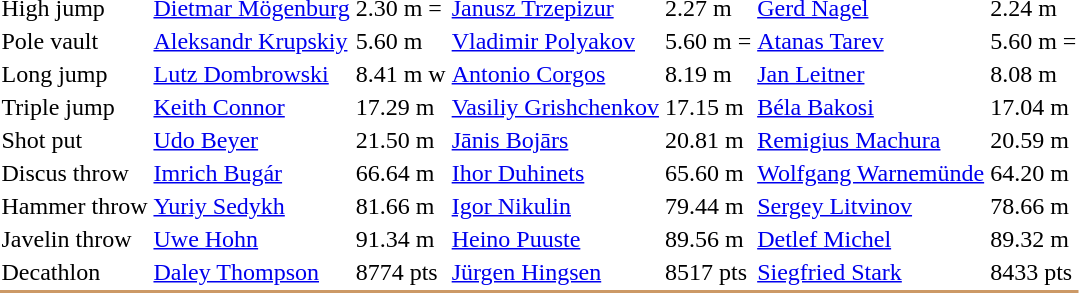<table>
<tr>
<td>High jump<br></td>
<td><a href='#'>Dietmar Mögenburg</a><br></td>
<td>2.30 m =</td>
<td><a href='#'>Janusz Trzepizur</a> <br></td>
<td>2.27 m</td>
<td><a href='#'>Gerd Nagel</a> <br></td>
<td>2.24 m</td>
</tr>
<tr>
<td>Pole vault<br></td>
<td><a href='#'>Aleksandr Krupskiy</a><br></td>
<td>5.60 m </td>
<td><a href='#'>Vladimir Polyakov</a> <br></td>
<td>5.60 m =</td>
<td><a href='#'>Atanas Tarev</a> <br></td>
<td>5.60 m =</td>
</tr>
<tr>
<td>Long jump<br></td>
<td><a href='#'>Lutz Dombrowski</a><br></td>
<td>8.41 m w</td>
<td><a href='#'>Antonio Corgos</a> <br></td>
<td>8.19 m</td>
<td><a href='#'>Jan Leitner</a> <br></td>
<td>8.08 m</td>
</tr>
<tr>
<td>Triple jump<br></td>
<td><a href='#'>Keith Connor</a><br></td>
<td>17.29 m </td>
<td><a href='#'>Vasiliy Grishchenkov</a> <br></td>
<td>17.15 m</td>
<td><a href='#'>Béla Bakosi</a> <br></td>
<td>17.04 m</td>
</tr>
<tr>
<td>Shot put<br></td>
<td><a href='#'>Udo Beyer</a><br></td>
<td>21.50 m </td>
<td><a href='#'>Jānis Bojārs</a><br></td>
<td>20.81 m</td>
<td><a href='#'>Remigius Machura</a> <br></td>
<td>20.59 m</td>
</tr>
<tr>
<td>Discus throw<br></td>
<td><a href='#'>Imrich Bugár</a><br></td>
<td>66.64 m</td>
<td><a href='#'>Ihor Duhinets</a> <br></td>
<td>65.60 m</td>
<td><a href='#'>Wolfgang Warnemünde</a> <br></td>
<td>64.20 m</td>
</tr>
<tr>
<td>Hammer throw<br></td>
<td><a href='#'>Yuriy Sedykh</a><br></td>
<td>81.66 m </td>
<td><a href='#'>Igor Nikulin</a><br></td>
<td>79.44 m</td>
<td><a href='#'>Sergey Litvinov</a> <br></td>
<td>78.66 m</td>
</tr>
<tr>
<td>Javelin throw<br></td>
<td><a href='#'>Uwe Hohn</a><br></td>
<td>91.34 m</td>
<td><a href='#'>Heino Puuste</a><br></td>
<td>89.56 m</td>
<td><a href='#'>Detlef Michel</a> <br></td>
<td>89.32 m</td>
</tr>
<tr>
<td>Decathlon<br></td>
<td><a href='#'>Daley Thompson</a><br></td>
<td>8774 pts </td>
<td><a href='#'>Jürgen Hingsen</a> <br></td>
<td>8517 pts</td>
<td><a href='#'>Siegfried Stark</a> <br></td>
<td>8433 pts</td>
</tr>
<tr bgcolor= CC9966>
<td colspan=7></td>
</tr>
</table>
